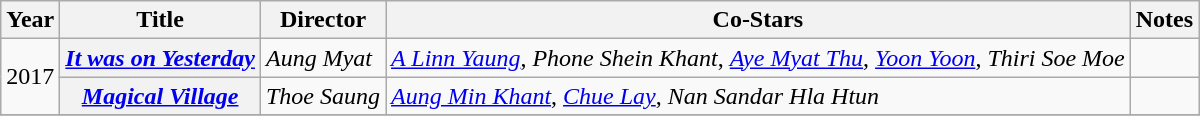<table class="wikitable plainrowheaders sortable">
<tr>
<th scope="col">Year</th>
<th scope="col">Title</th>
<th scope="col">Director</th>
<th scope="col">Co-Stars</th>
<th class="unsortable">Notes</th>
</tr>
<tr>
<td rowspan = 2 align = "center">2017</td>
<th scope="row"><em><a href='#'>It was on Yesterday</a></em></th>
<td><em>Aung Myat</em></td>
<td><em><a href='#'>A Linn Yaung</a></em>, <em>Phone Shein Khant</em>, <em><a href='#'>Aye Myat Thu</a></em>, <em><a href='#'>Yoon Yoon</a></em>, <em>Thiri Soe Moe</em></td>
<td></td>
</tr>
<tr>
<th scope="row"><em><a href='#'>Magical Village</a></em></th>
<td><em>Thoe Saung</em></td>
<td><em><a href='#'>Aung Min Khant</a></em>, <em><a href='#'>Chue Lay</a></em>, <em>Nan Sandar Hla Htun</em></td>
<td></td>
</tr>
<tr>
</tr>
</table>
